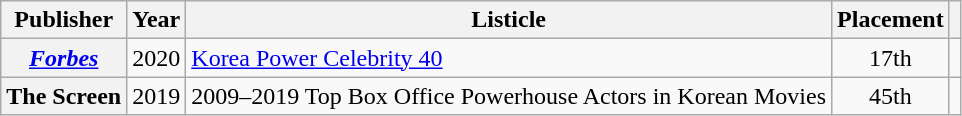<table class="wikitable plainrowheaders sortable">
<tr>
<th scope="col">Publisher</th>
<th scope="col">Year</th>
<th scope="col">Listicle</th>
<th scope="col">Placement</th>
<th scope="col" class="unsortable"></th>
</tr>
<tr>
<th scope="row"><em><a href='#'>Forbes</a></em></th>
<td>2020</td>
<td><a href='#'>Korea Power Celebrity 40</a></td>
<td style="text-align:center">17th</td>
<td style="text-align:center"></td>
</tr>
<tr>
<th scope="row">The Screen</th>
<td>2019</td>
<td>2009–2019 Top Box Office Powerhouse Actors in Korean Movies</td>
<td style="text-align:center">45th</td>
<td style="text-align:center"></td>
</tr>
</table>
